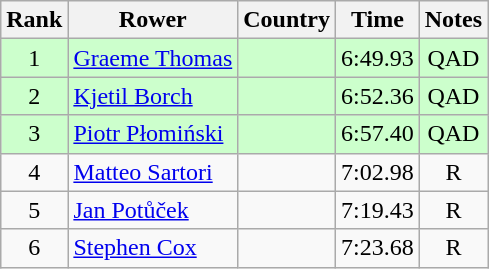<table class="wikitable" style="text-align:center">
<tr>
<th>Rank</th>
<th>Rower</th>
<th>Country</th>
<th>Time</th>
<th>Notes</th>
</tr>
<tr bgcolor=ccffcc>
<td>1</td>
<td align="left"><a href='#'>Graeme Thomas</a></td>
<td align="left"></td>
<td>6:49.93</td>
<td>QAD</td>
</tr>
<tr bgcolor=ccffcc>
<td>2</td>
<td align="left"><a href='#'>Kjetil Borch</a></td>
<td align="left"></td>
<td>6:52.36</td>
<td>QAD</td>
</tr>
<tr bgcolor=ccffcc>
<td>3</td>
<td align="left"><a href='#'>Piotr Płomiński</a></td>
<td align="left"></td>
<td>6:57.40</td>
<td>QAD</td>
</tr>
<tr>
<td>4</td>
<td align="left"><a href='#'>Matteo Sartori</a></td>
<td align="left"></td>
<td>7:02.98</td>
<td>R</td>
</tr>
<tr>
<td>5</td>
<td align="left"><a href='#'>Jan Potůček</a></td>
<td align="left"></td>
<td>7:19.43</td>
<td>R</td>
</tr>
<tr>
<td>6</td>
<td align="left"><a href='#'>Stephen Cox</a></td>
<td align="left"></td>
<td>7:23.68</td>
<td>R</td>
</tr>
</table>
